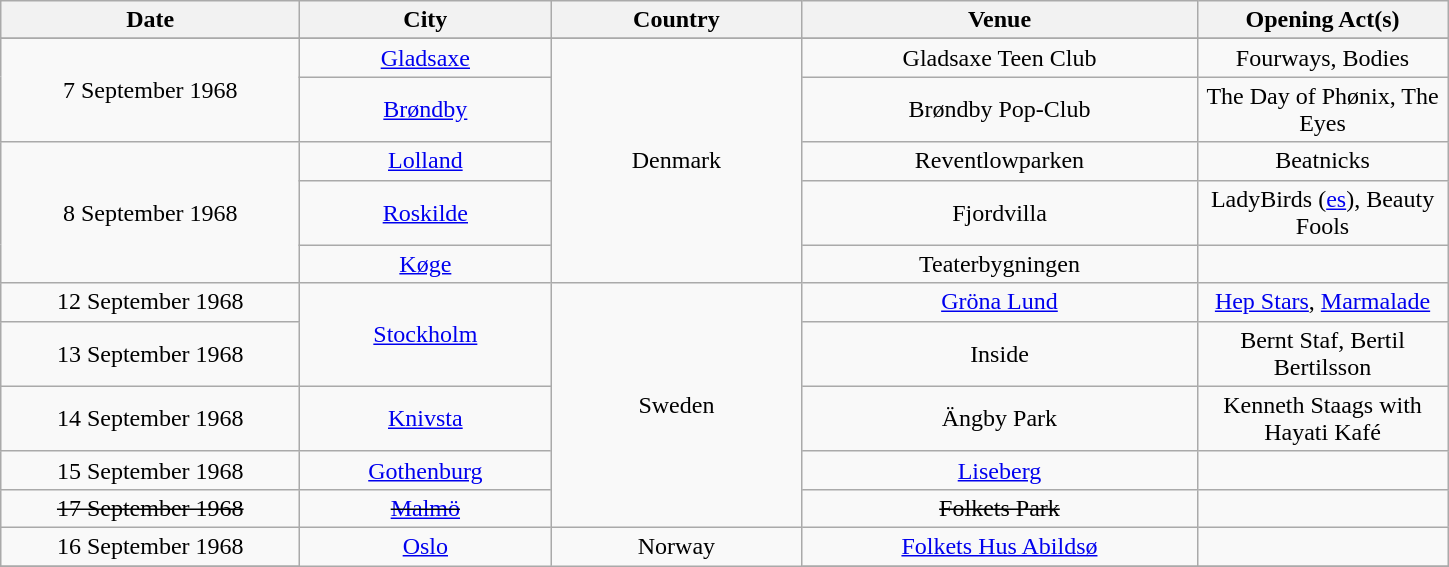<table class="wikitable plainrowheaders" style="text-align:center;">
<tr>
<th scope="col" style="width:12em;">Date</th>
<th scope="col" style="width:10em;">City</th>
<th scope="col" style="width:10em;">Country</th>
<th scope="col" style="width:16em;">Venue</th>
<th scope="col" style="width:10em;">Opening Act(s)</th>
</tr>
<tr bgcolor="#DDDDDD">
</tr>
<tr>
<td rowspan="2">7 September 1968</td>
<td><a href='#'>Gladsaxe</a></td>
<td rowspan="5">Denmark</td>
<td>Gladsaxe Teen Club</td>
<td>Fourways, Bodies</td>
</tr>
<tr>
<td><a href='#'>Brøndby</a></td>
<td>Brøndby Pop-Club</td>
<td>The Day of Phønix, The Eyes</td>
</tr>
<tr>
<td rowspan="3">8 September 1968</td>
<td><a href='#'>Lolland</a></td>
<td>Reventlowparken</td>
<td>Beatnicks</td>
</tr>
<tr>
<td><a href='#'>Roskilde</a></td>
<td>Fjordvilla</td>
<td>LadyBirds (<a href='#'>es</a>), Beauty Fools</td>
</tr>
<tr>
<td><a href='#'>Køge</a></td>
<td>Teaterbygningen</td>
</tr>
<tr>
<td>12 September 1968</td>
<td rowspan="2"><a href='#'>Stockholm</a></td>
<td rowspan="5">Sweden</td>
<td><a href='#'>Gröna Lund</a></td>
<td><a href='#'>Hep Stars</a>, <a href='#'>Marmalade</a></td>
</tr>
<tr>
<td>13 September 1968</td>
<td>Inside</td>
<td>Bernt Staf, Bertil Bertilsson</td>
</tr>
<tr>
<td>14 September 1968</td>
<td><a href='#'>Knivsta</a></td>
<td>Ängby Park</td>
<td>Kenneth Staags with Hayati Kafé</td>
</tr>
<tr>
<td>15 September 1968</td>
<td><a href='#'>Gothenburg</a></td>
<td><a href='#'>Liseberg</a></td>
<td></td>
</tr>
<tr>
<td><s>17 September 1968</s></td>
<td><s><a href='#'>Malmö</a></s></td>
<td><s>Folkets Park</s></td>
</tr>
<tr>
<td>16 September 1968</td>
<td rowspan="2"><a href='#'>Oslo</a></td>
<td rowspan="5">Norway</td>
<td><a href='#'>Folkets Hus Abildsø</a></td>
<td></td>
</tr>
<tr>
</tr>
</table>
